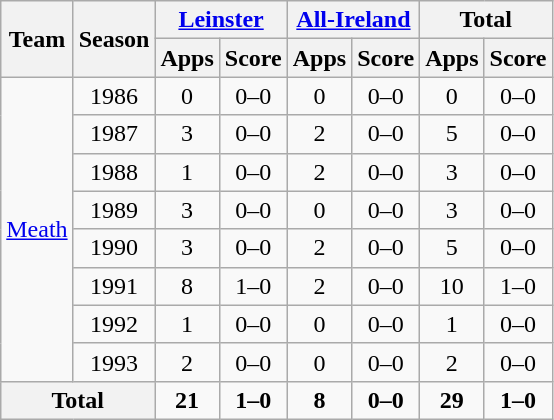<table class="wikitable" style="text-align:center">
<tr>
<th rowspan="2">Team</th>
<th rowspan="2">Season</th>
<th colspan="2"><a href='#'>Leinster</a></th>
<th colspan="2"><a href='#'>All-Ireland</a></th>
<th colspan="2">Total</th>
</tr>
<tr>
<th>Apps</th>
<th>Score</th>
<th>Apps</th>
<th>Score</th>
<th>Apps</th>
<th>Score</th>
</tr>
<tr>
<td rowspan="8"><a href='#'>Meath</a></td>
<td>1986</td>
<td>0</td>
<td>0–0</td>
<td>0</td>
<td>0–0</td>
<td>0</td>
<td>0–0</td>
</tr>
<tr>
<td>1987</td>
<td>3</td>
<td>0–0</td>
<td>2</td>
<td>0–0</td>
<td>5</td>
<td>0–0</td>
</tr>
<tr>
<td>1988</td>
<td>1</td>
<td>0–0</td>
<td>2</td>
<td>0–0</td>
<td>3</td>
<td>0–0</td>
</tr>
<tr>
<td>1989</td>
<td>3</td>
<td>0–0</td>
<td>0</td>
<td>0–0</td>
<td>3</td>
<td>0–0</td>
</tr>
<tr>
<td>1990</td>
<td>3</td>
<td>0–0</td>
<td>2</td>
<td>0–0</td>
<td>5</td>
<td>0–0</td>
</tr>
<tr>
<td>1991</td>
<td>8</td>
<td>1–0</td>
<td>2</td>
<td>0–0</td>
<td>10</td>
<td>1–0</td>
</tr>
<tr>
<td>1992</td>
<td>1</td>
<td>0–0</td>
<td>0</td>
<td>0–0</td>
<td>1</td>
<td>0–0</td>
</tr>
<tr>
<td>1993</td>
<td>2</td>
<td>0–0</td>
<td>0</td>
<td>0–0</td>
<td>2</td>
<td>0–0</td>
</tr>
<tr>
<th colspan="2">Total</th>
<td><strong>21</strong></td>
<td><strong>1–0</strong></td>
<td><strong>8</strong></td>
<td><strong>0–0</strong></td>
<td><strong>29</strong></td>
<td><strong>1–0</strong></td>
</tr>
</table>
